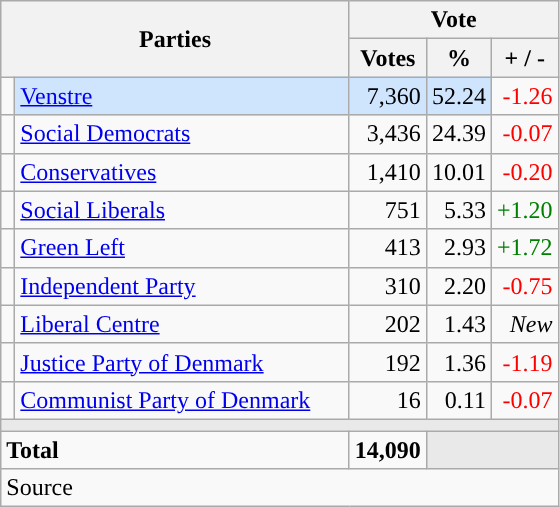<table class="wikitable" style="text-align:right;">
<tr>
<th style="text-align:centre;" rowspan="2" colspan="2" width="225">Parties</th>
<th colspan="3">Vote</th>
</tr>
<tr>
<th width="15">Votes</th>
<th width="15">%</th>
<th width="15">+ / -</th>
</tr>
<tr>
<td width="2" style="color:inherit;background:"></td>
<td bgcolor=#cfe5fe  align="left"><a href='#'>Venstre</a></td>
<td bgcolor=#cfe5fe>7,360</td>
<td bgcolor=#cfe5fe>52.24</td>
<td style=color:red;>-1.26</td>
</tr>
<tr>
<td width="2" style="color:inherit;background:"></td>
<td align="left"><a href='#'>Social Democrats</a></td>
<td>3,436</td>
<td>24.39</td>
<td style=color:red;>-0.07</td>
</tr>
<tr>
<td width="2" style="color:inherit;background:"></td>
<td align="left"><a href='#'>Conservatives</a></td>
<td>1,410</td>
<td>10.01</td>
<td style=color:red;>-0.20</td>
</tr>
<tr>
<td width="2" style="color:inherit;background:"></td>
<td align="left"><a href='#'>Social Liberals</a></td>
<td>751</td>
<td>5.33</td>
<td style=color:green;>+1.20</td>
</tr>
<tr>
<td width="2" style="color:inherit;background:"></td>
<td align="left"><a href='#'>Green Left</a></td>
<td>413</td>
<td>2.93</td>
<td style=color:green;>+1.72</td>
</tr>
<tr>
<td width="2" style="color:inherit;background:"></td>
<td align="left"><a href='#'>Independent Party</a></td>
<td>310</td>
<td>2.20</td>
<td style=color:red;>-0.75</td>
</tr>
<tr>
<td width="2" style="color:inherit;background:"></td>
<td align="left"><a href='#'>Liberal Centre</a></td>
<td>202</td>
<td>1.43</td>
<td><em>New</em></td>
</tr>
<tr>
<td width="2" style="color:inherit;background:"></td>
<td align="left"><a href='#'>Justice Party of Denmark</a></td>
<td>192</td>
<td>1.36</td>
<td style=color:red;>-1.19</td>
</tr>
<tr>
<td width="2" style="color:inherit;background:"></td>
<td align="left"><a href='#'>Communist Party of Denmark</a></td>
<td>16</td>
<td>0.11</td>
<td style=color:red;>-0.07</td>
</tr>
<tr>
<td colspan="7" bgcolor="#E9E9E9"></td>
</tr>
<tr>
<td align="left" colspan="2"><strong>Total</strong></td>
<td><strong>14,090</strong></td>
<td bgcolor="#E9E9E9" colspan="2"></td>
</tr>
<tr>
<td align="left" colspan="6">Source</td>
</tr>
</table>
